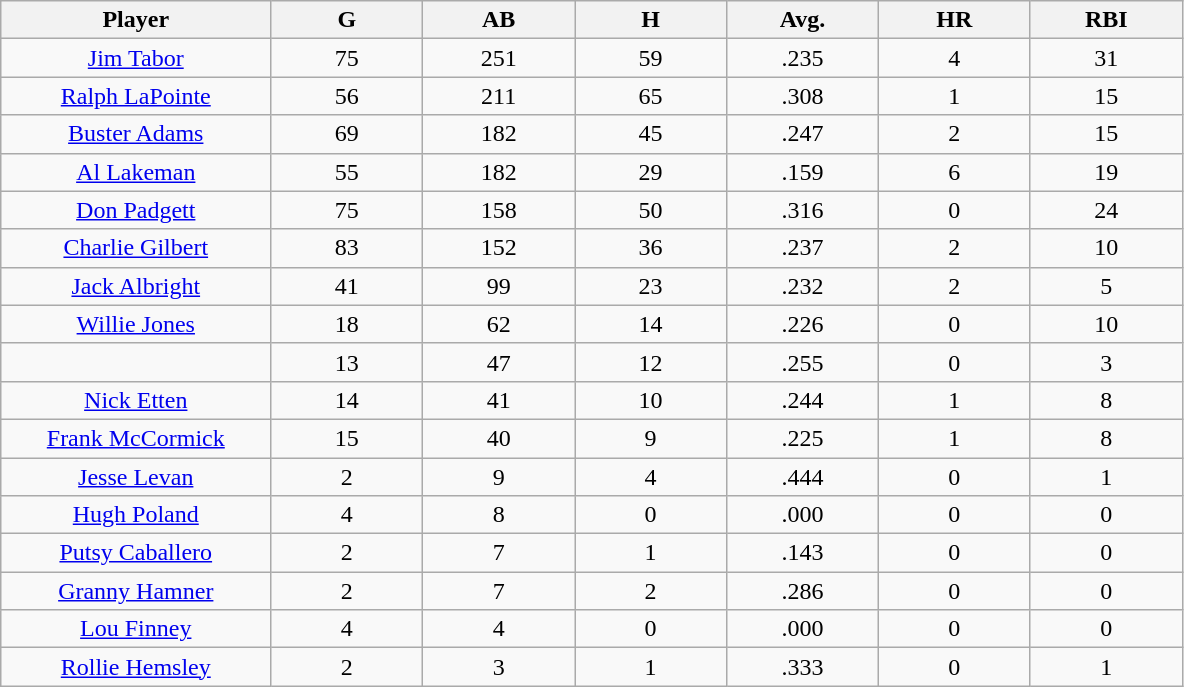<table class="wikitable sortable">
<tr>
<th bgcolor="#DDDDFF" width="16%">Player</th>
<th bgcolor="#DDDDFF" width="9%">G</th>
<th bgcolor="#DDDDFF" width="9%">AB</th>
<th bgcolor="#DDDDFF" width="9%">H</th>
<th bgcolor="#DDDDFF" width="9%">Avg.</th>
<th bgcolor="#DDDDFF" width="9%">HR</th>
<th bgcolor="#DDDDFF" width="9%">RBI</th>
</tr>
<tr align="center">
<td><a href='#'>Jim Tabor</a></td>
<td>75</td>
<td>251</td>
<td>59</td>
<td>.235</td>
<td>4</td>
<td>31</td>
</tr>
<tr align="center">
<td><a href='#'>Ralph LaPointe</a></td>
<td>56</td>
<td>211</td>
<td>65</td>
<td>.308</td>
<td>1</td>
<td>15</td>
</tr>
<tr align="center">
<td><a href='#'>Buster Adams</a></td>
<td>69</td>
<td>182</td>
<td>45</td>
<td>.247</td>
<td>2</td>
<td>15</td>
</tr>
<tr align="center">
<td><a href='#'>Al Lakeman</a></td>
<td>55</td>
<td>182</td>
<td>29</td>
<td>.159</td>
<td>6</td>
<td>19</td>
</tr>
<tr align="center">
<td><a href='#'>Don Padgett</a></td>
<td>75</td>
<td>158</td>
<td>50</td>
<td>.316</td>
<td>0</td>
<td>24</td>
</tr>
<tr align="center">
<td><a href='#'>Charlie Gilbert</a></td>
<td>83</td>
<td>152</td>
<td>36</td>
<td>.237</td>
<td>2</td>
<td>10</td>
</tr>
<tr align="center">
<td><a href='#'>Jack Albright</a></td>
<td>41</td>
<td>99</td>
<td>23</td>
<td>.232</td>
<td>2</td>
<td>5</td>
</tr>
<tr align="center">
<td><a href='#'>Willie Jones</a></td>
<td>18</td>
<td>62</td>
<td>14</td>
<td>.226</td>
<td>0</td>
<td>10</td>
</tr>
<tr align="center">
<td></td>
<td>13</td>
<td>47</td>
<td>12</td>
<td>.255</td>
<td>0</td>
<td>3</td>
</tr>
<tr align="center">
<td><a href='#'>Nick Etten</a></td>
<td>14</td>
<td>41</td>
<td>10</td>
<td>.244</td>
<td>1</td>
<td>8</td>
</tr>
<tr align="center">
<td><a href='#'>Frank McCormick</a></td>
<td>15</td>
<td>40</td>
<td>9</td>
<td>.225</td>
<td>1</td>
<td>8</td>
</tr>
<tr align="center">
<td><a href='#'>Jesse Levan</a></td>
<td>2</td>
<td>9</td>
<td>4</td>
<td>.444</td>
<td>0</td>
<td>1</td>
</tr>
<tr align="center">
<td><a href='#'>Hugh Poland</a></td>
<td>4</td>
<td>8</td>
<td>0</td>
<td>.000</td>
<td>0</td>
<td>0</td>
</tr>
<tr align="center">
<td><a href='#'>Putsy Caballero</a></td>
<td>2</td>
<td>7</td>
<td>1</td>
<td>.143</td>
<td>0</td>
<td>0</td>
</tr>
<tr align="center">
<td><a href='#'>Granny Hamner</a></td>
<td>2</td>
<td>7</td>
<td>2</td>
<td>.286</td>
<td>0</td>
<td>0</td>
</tr>
<tr align="center">
<td><a href='#'>Lou Finney</a></td>
<td>4</td>
<td>4</td>
<td>0</td>
<td>.000</td>
<td>0</td>
<td>0</td>
</tr>
<tr align="center">
<td><a href='#'>Rollie Hemsley</a></td>
<td>2</td>
<td>3</td>
<td>1</td>
<td>.333</td>
<td>0</td>
<td>1</td>
</tr>
</table>
